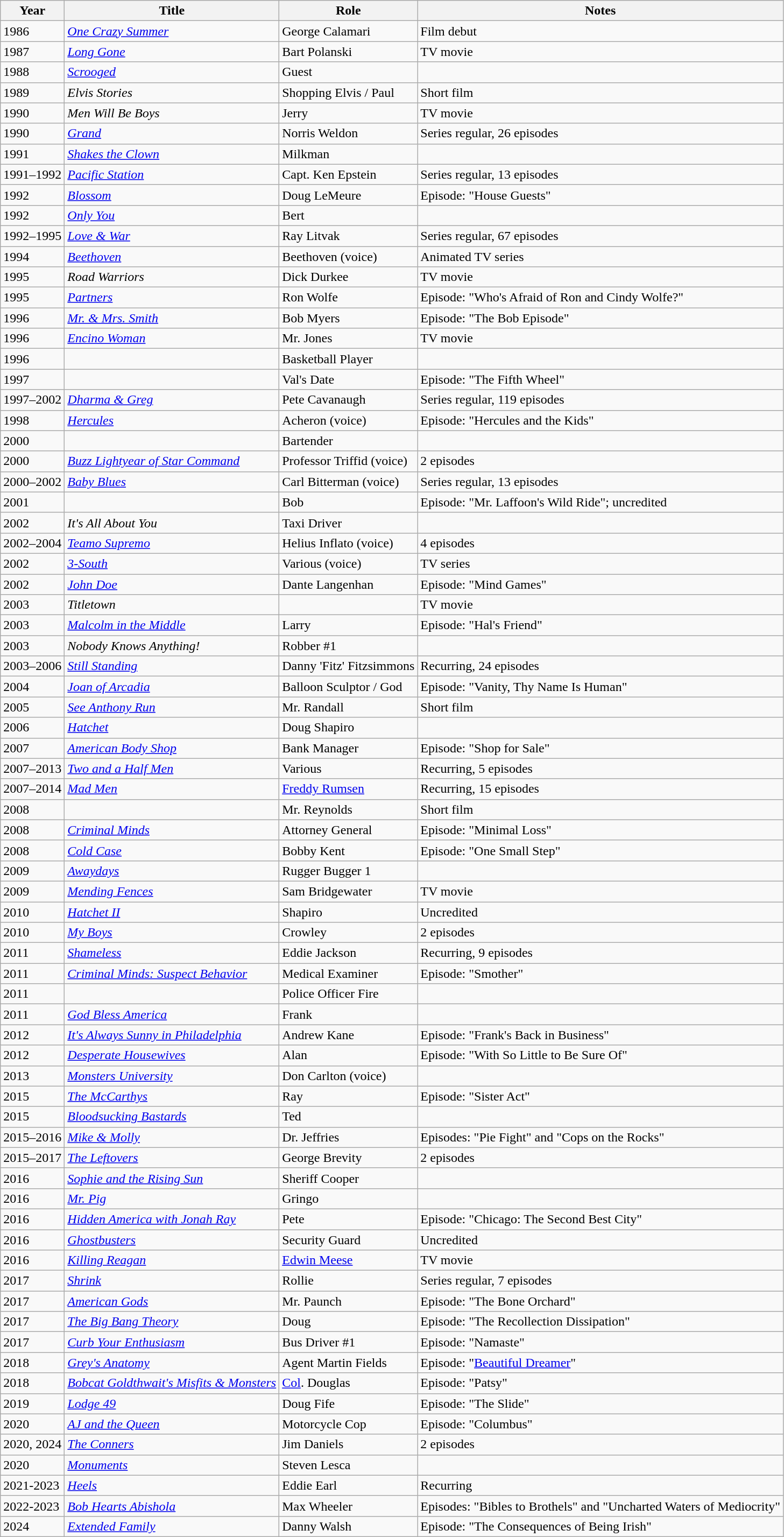<table class="wikitable sortable">
<tr>
<th>Year</th>
<th>Title</th>
<th>Role</th>
<th class="unsortable">Notes</th>
</tr>
<tr>
<td>1986</td>
<td><em><a href='#'>One Crazy Summer</a></em></td>
<td>George Calamari</td>
<td>Film debut</td>
</tr>
<tr>
<td>1987</td>
<td><em><a href='#'>Long Gone</a></em></td>
<td>Bart Polanski</td>
<td>TV movie</td>
</tr>
<tr>
<td>1988</td>
<td><em><a href='#'>Scrooged</a></em></td>
<td>Guest</td>
<td></td>
</tr>
<tr>
<td>1989</td>
<td><em>Elvis Stories</em></td>
<td>Shopping Elvis / Paul</td>
<td>Short film</td>
</tr>
<tr>
<td>1990</td>
<td><em>Men Will Be Boys</em></td>
<td>Jerry</td>
<td>TV movie</td>
</tr>
<tr>
<td>1990</td>
<td><em><a href='#'>Grand</a></em></td>
<td>Norris Weldon</td>
<td>Series regular, 26 episodes</td>
</tr>
<tr>
<td>1991</td>
<td><em><a href='#'>Shakes the Clown</a></em></td>
<td>Milkman</td>
<td></td>
</tr>
<tr>
<td>1991–1992</td>
<td><em><a href='#'>Pacific Station</a></em></td>
<td>Capt. Ken Epstein</td>
<td>Series regular, 13 episodes</td>
</tr>
<tr>
<td>1992</td>
<td><em><a href='#'>Blossom</a></em></td>
<td>Doug LeMeure</td>
<td>Episode: "House Guests"</td>
</tr>
<tr>
<td>1992</td>
<td><em><a href='#'>Only You</a></em></td>
<td>Bert</td>
<td></td>
</tr>
<tr>
<td>1992–1995</td>
<td><em><a href='#'>Love & War</a></em></td>
<td>Ray Litvak</td>
<td>Series regular, 67 episodes</td>
</tr>
<tr>
<td>1994</td>
<td><em><a href='#'>Beethoven</a></em></td>
<td>Beethoven (voice)</td>
<td>Animated TV series</td>
</tr>
<tr>
<td>1995</td>
<td><em>Road Warriors</em></td>
<td>Dick Durkee</td>
<td>TV movie</td>
</tr>
<tr>
<td>1995</td>
<td><em><a href='#'>Partners</a></em></td>
<td>Ron Wolfe</td>
<td>Episode: "Who's Afraid of Ron and Cindy Wolfe?"</td>
</tr>
<tr>
<td>1996</td>
<td><em><a href='#'>Mr. & Mrs. Smith</a></em></td>
<td>Bob Myers</td>
<td>Episode: "The Bob Episode"</td>
</tr>
<tr>
<td>1996</td>
<td><em><a href='#'>Encino Woman</a></em></td>
<td>Mr. Jones</td>
<td>TV movie</td>
</tr>
<tr>
<td>1996</td>
<td><em></em></td>
<td>Basketball Player</td>
<td></td>
</tr>
<tr>
<td>1997</td>
<td><em></em></td>
<td>Val's Date</td>
<td>Episode: "The Fifth Wheel"</td>
</tr>
<tr>
<td>1997–2002</td>
<td><em><a href='#'>Dharma & Greg</a></em></td>
<td>Pete Cavanaugh</td>
<td>Series regular, 119 episodes</td>
</tr>
<tr>
<td>1998</td>
<td><em><a href='#'>Hercules</a></em></td>
<td>Acheron (voice)</td>
<td>Episode: "Hercules and the Kids"</td>
</tr>
<tr>
<td>2000</td>
<td><em></em></td>
<td>Bartender</td>
<td></td>
</tr>
<tr>
<td>2000</td>
<td><em><a href='#'>Buzz Lightyear of Star Command</a></em></td>
<td>Professor Triffid (voice)</td>
<td>2 episodes</td>
</tr>
<tr>
<td>2000–2002</td>
<td><em><a href='#'>Baby Blues</a></em></td>
<td>Carl Bitterman (voice)</td>
<td>Series regular, 13 episodes</td>
</tr>
<tr>
<td>2001</td>
<td><em></em></td>
<td>Bob</td>
<td>Episode: "Mr. Laffoon's Wild Ride"; uncredited</td>
</tr>
<tr>
<td>2002</td>
<td><em>It's All About You</em></td>
<td>Taxi Driver</td>
<td></td>
</tr>
<tr>
<td>2002–2004</td>
<td><em><a href='#'>Teamo Supremo</a></em></td>
<td>Helius Inflato (voice)</td>
<td>4 episodes</td>
</tr>
<tr>
<td>2002</td>
<td><em><a href='#'>3-South</a></em></td>
<td>Various (voice)</td>
<td>TV series</td>
</tr>
<tr>
<td>2002</td>
<td><em><a href='#'>John Doe</a></em></td>
<td>Dante Langenhan</td>
<td>Episode: "Mind Games"</td>
</tr>
<tr>
<td>2003</td>
<td><em>Titletown</em></td>
<td></td>
<td>TV movie</td>
</tr>
<tr>
<td>2003</td>
<td><em><a href='#'>Malcolm in the Middle</a></em></td>
<td>Larry</td>
<td>Episode: "Hal's Friend"</td>
</tr>
<tr>
<td>2003</td>
<td><em>Nobody Knows Anything!</em></td>
<td>Robber #1</td>
<td></td>
</tr>
<tr>
<td>2003–2006</td>
<td><em><a href='#'>Still Standing</a></em></td>
<td>Danny 'Fitz' Fitzsimmons</td>
<td>Recurring, 24 episodes</td>
</tr>
<tr>
<td>2004</td>
<td><em><a href='#'>Joan of Arcadia</a></em></td>
<td>Balloon Sculptor / God</td>
<td>Episode: "Vanity, Thy Name Is Human"</td>
</tr>
<tr>
<td>2005</td>
<td><em><a href='#'>See Anthony Run</a></em></td>
<td>Mr. Randall</td>
<td>Short film</td>
</tr>
<tr>
<td>2006</td>
<td><em><a href='#'>Hatchet</a></em></td>
<td>Doug Shapiro</td>
<td></td>
</tr>
<tr>
<td>2007</td>
<td><em><a href='#'>American Body Shop</a></em></td>
<td>Bank Manager</td>
<td>Episode: "Shop for Sale"</td>
</tr>
<tr>
<td>2007–2013</td>
<td><em><a href='#'>Two and a Half Men</a></em></td>
<td>Various</td>
<td>Recurring, 5 episodes</td>
</tr>
<tr>
<td>2007–2014</td>
<td><em><a href='#'>Mad Men</a></em></td>
<td><a href='#'>Freddy Rumsen</a></td>
<td>Recurring, 15 episodes</td>
</tr>
<tr>
<td>2008</td>
<td><em></em></td>
<td>Mr. Reynolds</td>
<td>Short film</td>
</tr>
<tr>
<td>2008</td>
<td><em><a href='#'>Criminal Minds</a></em></td>
<td>Attorney General</td>
<td>Episode: "Minimal Loss"</td>
</tr>
<tr>
<td>2008</td>
<td><em><a href='#'>Cold Case</a></em></td>
<td>Bobby Kent</td>
<td>Episode: "One Small Step"</td>
</tr>
<tr>
<td>2009</td>
<td><em><a href='#'>Awaydays</a></em></td>
<td>Rugger Bugger 1</td>
<td></td>
</tr>
<tr>
<td>2009</td>
<td><em><a href='#'>Mending Fences</a></em></td>
<td>Sam Bridgewater</td>
<td>TV movie</td>
</tr>
<tr>
<td>2010</td>
<td><em><a href='#'>Hatchet II</a></em></td>
<td>Shapiro</td>
<td>Uncredited</td>
</tr>
<tr>
<td>2010</td>
<td><em><a href='#'>My Boys</a></em></td>
<td>Crowley</td>
<td>2 episodes</td>
</tr>
<tr>
<td>2011</td>
<td><em><a href='#'>Shameless</a></em></td>
<td>Eddie Jackson</td>
<td>Recurring, 9 episodes</td>
</tr>
<tr>
<td>2011</td>
<td><em><a href='#'>Criminal Minds: Suspect Behavior</a></em></td>
<td>Medical Examiner</td>
<td>Episode: "Smother"</td>
</tr>
<tr>
<td>2011</td>
<td><em></em></td>
<td>Police Officer Fire</td>
<td></td>
</tr>
<tr>
<td>2011</td>
<td><em><a href='#'>God Bless America</a></em></td>
<td>Frank</td>
<td></td>
</tr>
<tr>
<td>2012</td>
<td><em><a href='#'>It's Always Sunny in Philadelphia</a></em></td>
<td>Andrew Kane</td>
<td>Episode: "Frank's Back in Business"</td>
</tr>
<tr>
<td>2012</td>
<td><em><a href='#'>Desperate Housewives</a></em></td>
<td>Alan</td>
<td>Episode: "With So Little to Be Sure Of"</td>
</tr>
<tr>
<td>2013</td>
<td><em><a href='#'>Monsters University</a></em></td>
<td>Don Carlton (voice)</td>
<td></td>
</tr>
<tr>
<td>2015</td>
<td><em><a href='#'>The McCarthys</a></em></td>
<td>Ray</td>
<td>Episode: "Sister Act"</td>
</tr>
<tr>
<td>2015</td>
<td><em><a href='#'>Bloodsucking Bastards</a></em></td>
<td>Ted</td>
<td></td>
</tr>
<tr>
<td>2015–2016</td>
<td><em><a href='#'>Mike & Molly</a></em></td>
<td>Dr. Jeffries</td>
<td>Episodes: "Pie Fight" and "Cops on the Rocks"</td>
</tr>
<tr>
<td>2015–2017</td>
<td><em><a href='#'>The Leftovers</a></em></td>
<td>George Brevity</td>
<td>2 episodes</td>
</tr>
<tr>
<td>2016</td>
<td><em><a href='#'>Sophie and the Rising Sun</a></em></td>
<td>Sheriff Cooper</td>
<td></td>
</tr>
<tr>
<td>2016</td>
<td><em><a href='#'>Mr. Pig</a></em></td>
<td>Gringo</td>
<td></td>
</tr>
<tr>
<td>2016</td>
<td><em><a href='#'>Hidden America with Jonah Ray</a></em></td>
<td>Pete</td>
<td>Episode: "Chicago: The Second Best City"</td>
</tr>
<tr>
<td>2016</td>
<td><em><a href='#'>Ghostbusters</a></em></td>
<td>Security Guard</td>
<td>Uncredited</td>
</tr>
<tr>
<td>2016</td>
<td><em><a href='#'>Killing Reagan</a></em></td>
<td><a href='#'>Edwin Meese</a></td>
<td>TV movie</td>
</tr>
<tr>
<td>2017</td>
<td><em><a href='#'>Shrink</a></em></td>
<td>Rollie</td>
<td>Series regular, 7 episodes</td>
</tr>
<tr>
<td>2017</td>
<td><em><a href='#'>American Gods</a></em></td>
<td>Mr. Paunch</td>
<td>Episode: "The Bone Orchard"</td>
</tr>
<tr>
<td>2017</td>
<td><em><a href='#'>The Big Bang Theory</a></em></td>
<td>Doug</td>
<td>Episode: "The Recollection Dissipation"</td>
</tr>
<tr>
<td>2017</td>
<td><em><a href='#'>Curb Your Enthusiasm</a></em></td>
<td>Bus Driver #1</td>
<td>Episode: "Namaste"</td>
</tr>
<tr>
<td>2018</td>
<td><em><a href='#'>Grey's Anatomy</a></em></td>
<td>Agent Martin Fields</td>
<td>Episode: "<a href='#'>Beautiful Dreamer</a>"</td>
</tr>
<tr>
<td>2018</td>
<td><em><a href='#'>Bobcat Goldthwait's Misfits & Monsters</a></em></td>
<td><a href='#'>Col</a>. Douglas</td>
<td>Episode: "Patsy"</td>
</tr>
<tr>
<td>2019</td>
<td><em><a href='#'>Lodge 49</a></em></td>
<td>Doug Fife</td>
<td>Episode: "The Slide"</td>
</tr>
<tr>
<td>2020</td>
<td><em><a href='#'>AJ and the Queen</a></em></td>
<td>Motorcycle Cop</td>
<td>Episode: "Columbus"</td>
</tr>
<tr>
<td>2020, 2024</td>
<td><em><a href='#'>The Conners</a></em></td>
<td>Jim Daniels</td>
<td>2 episodes</td>
</tr>
<tr>
<td>2020</td>
<td><em><a href='#'>Monuments</a></em></td>
<td>Steven Lesca</td>
<td></td>
</tr>
<tr>
<td>2021-2023</td>
<td><em><a href='#'>Heels</a></em></td>
<td>Eddie Earl</td>
<td>Recurring</td>
</tr>
<tr>
<td>2022-2023</td>
<td><em><a href='#'>Bob Hearts Abishola</a></em></td>
<td>Max Wheeler</td>
<td>Episodes: "Bibles to Brothels" and "Uncharted Waters of Mediocrity"</td>
</tr>
<tr>
<td>2024</td>
<td><em><a href='#'>Extended Family</a></em></td>
<td>Danny Walsh</td>
<td>Episode: "The Consequences of Being Irish"</td>
</tr>
</table>
